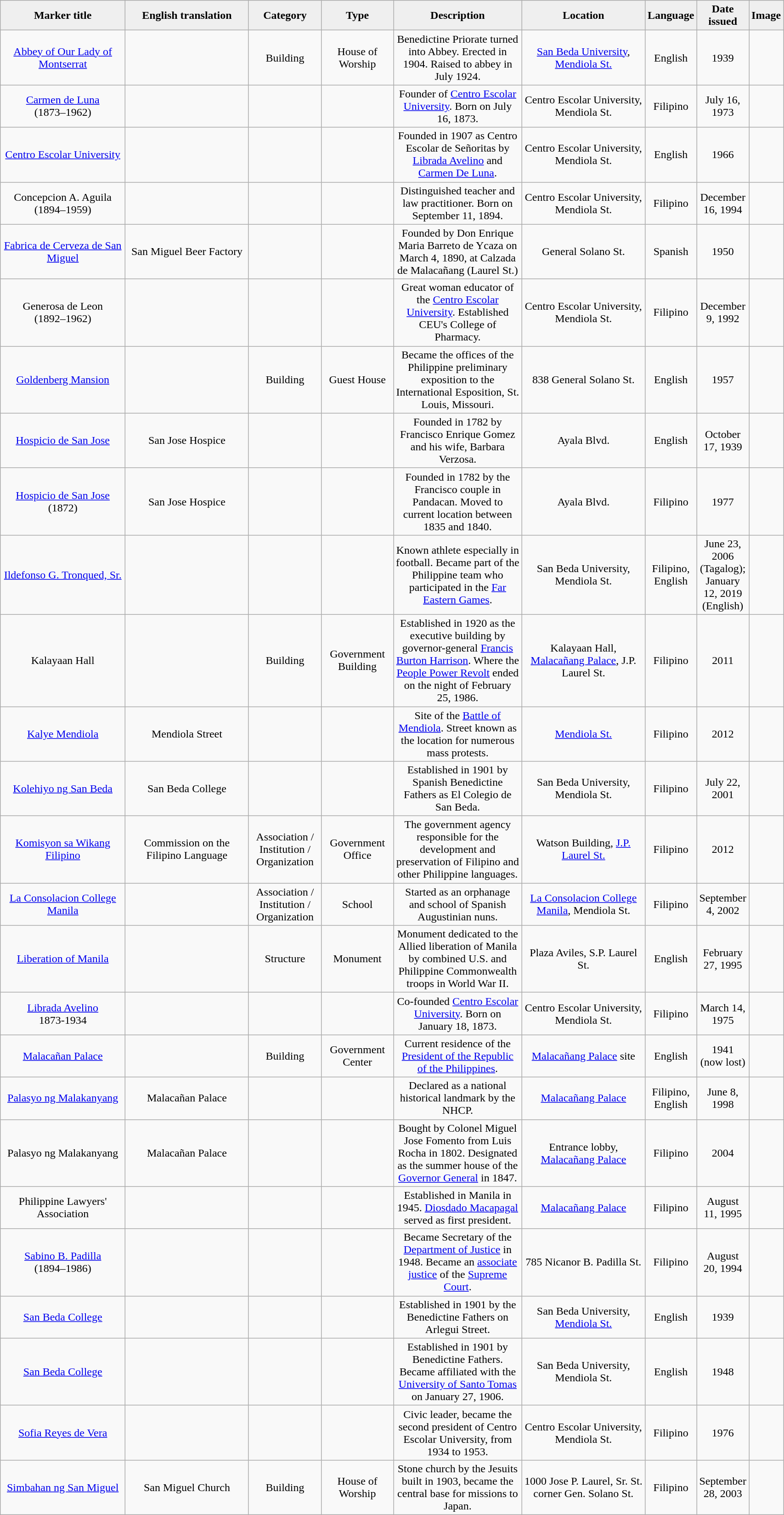<table class="wikitable" style="width:90%; text-align:center;">
<tr>
<th style="width:20%; background:#efefef;">Marker title</th>
<th style="width:20%; background:#efefef;">English translation</th>
<th style="width:10%; background:#efefef;">Category</th>
<th style="width:10%; background:#efefef;">Type</th>
<th style="width:20%; background:#efefef;">Description</th>
<th style="width:20%; background:#efefef;">Location</th>
<th style="width:10%; background:#efefef;">Language</th>
<th style="width:10%; background:#efefef;">Date issued</th>
<th style="width:10%; background:#efefef;">Image</th>
</tr>
<tr>
<td><a href='#'>Abbey of Our Lady of Montserrat</a></td>
<td></td>
<td>Building</td>
<td>House of Worship</td>
<td>Benedictine Priorate turned into Abbey. Erected in 1904. Raised to abbey in July 1924.</td>
<td><a href='#'>San Beda University</a>, <a href='#'>Mendiola St.</a></td>
<td>English</td>
<td>1939</td>
<td></td>
</tr>
<tr>
<td><a href='#'>Carmen de Luna</a> <br> (1873–1962)</td>
<td></td>
<td></td>
<td></td>
<td>Founder of <a href='#'>Centro Escolar University</a>. Born on July 16, 1873.</td>
<td>Centro Escolar University, Mendiola St.</td>
<td>Filipino</td>
<td>July 16, 1973</td>
<td></td>
</tr>
<tr>
<td><a href='#'>Centro Escolar University</a></td>
<td></td>
<td></td>
<td></td>
<td>Founded in 1907 as Centro Escolar de Señoritas by <a href='#'>Librada Avelino</a> and <a href='#'>Carmen De Luna</a>.</td>
<td>Centro Escolar University, Mendiola St.</td>
<td>English</td>
<td>1966</td>
<td></td>
</tr>
<tr>
<td>Concepcion A. Aguila <br> (1894–1959)</td>
<td></td>
<td></td>
<td></td>
<td>Distinguished teacher and law practitioner. Born on September 11, 1894.</td>
<td>Centro Escolar University, Mendiola St.</td>
<td>Filipino</td>
<td>December 16, 1994</td>
<td></td>
</tr>
<tr>
<td><a href='#'>Fabrica de Cerveza de San Miguel</a></td>
<td>San Miguel Beer Factory</td>
<td></td>
<td></td>
<td>Founded by Don Enrique Maria Barreto de Ycaza on March 4, 1890, at Calzada de Malacañang (Laurel St.)</td>
<td>General Solano St.</td>
<td>Spanish</td>
<td>1950</td>
<td></td>
</tr>
<tr>
<td>Generosa de Leon <br> (1892–1962)</td>
<td></td>
<td></td>
<td></td>
<td>Great woman educator of the <a href='#'>Centro Escolar University</a>. Established CEU's College of Pharmacy.</td>
<td>Centro Escolar University, Mendiola St.</td>
<td>Filipino</td>
<td>December 9, 1992</td>
<td></td>
</tr>
<tr>
<td><a href='#'>Goldenberg Mansion</a></td>
<td></td>
<td>Building</td>
<td>Guest House</td>
<td>Became the offices of the Philippine preliminary exposition to the International Esposition, St. Louis, Missouri.</td>
<td>838 General Solano St.</td>
<td>English</td>
<td>1957</td>
<td></td>
</tr>
<tr>
<td><a href='#'>Hospicio de San Jose</a></td>
<td>San Jose Hospice</td>
<td></td>
<td></td>
<td>Founded in 1782 by Francisco Enrique Gomez and his wife, Barbara Verzosa.</td>
<td>Ayala Blvd.</td>
<td>English</td>
<td>October 17, 1939</td>
<td></td>
</tr>
<tr>
<td><a href='#'>Hospicio de San Jose</a> (1872)</td>
<td>San Jose Hospice</td>
<td></td>
<td></td>
<td>Founded in 1782 by the Francisco couple in Pandacan. Moved to current location between 1835 and 1840.</td>
<td>Ayala Blvd.</td>
<td>Filipino</td>
<td>1977</td>
<td></td>
</tr>
<tr>
<td><a href='#'>Ildefonso G. Tronqued, Sr.</a></td>
<td></td>
<td></td>
<td></td>
<td>Known athlete especially in football. Became part of the Philippine team who participated in the <a href='#'>Far Eastern Games</a>.</td>
<td>San Beda University, Mendiola St.</td>
<td>Filipino, English</td>
<td>June 23, 2006 (Tagalog); January 12, 2019 (English)</td>
<td></td>
</tr>
<tr>
<td>Kalayaan Hall</td>
<td></td>
<td>Building</td>
<td>Government Building</td>
<td>Established in 1920 as the executive building by governor-general <a href='#'>Francis Burton Harrison</a>. Where the <a href='#'>People Power Revolt</a> ended on the night of February 25, 1986.</td>
<td>Kalayaan Hall, <a href='#'>Malacañang Palace</a>, J.P. Laurel St.</td>
<td>Filipino</td>
<td>2011</td>
<td></td>
</tr>
<tr>
<td><a href='#'>Kalye Mendiola</a></td>
<td>Mendiola Street</td>
<td></td>
<td></td>
<td>Site of the <a href='#'>Battle of Mendiola</a>. Street known as the location for numerous mass protests.</td>
<td><a href='#'>Mendiola St.</a></td>
<td>Filipino</td>
<td>2012</td>
<td></td>
</tr>
<tr>
<td><a href='#'>Kolehiyo ng San Beda</a></td>
<td>San Beda College</td>
<td></td>
<td></td>
<td>Established in 1901 by Spanish Benedictine Fathers as El Colegio de San Beda.</td>
<td>San Beda University, Mendiola St.</td>
<td>Filipino</td>
<td>July 22, 2001</td>
<td></td>
</tr>
<tr>
<td><a href='#'>Komisyon sa Wikang Filipino</a></td>
<td>Commission on the Filipino Language</td>
<td>Association / Institution / Organization</td>
<td>Government Office</td>
<td>The government agency responsible for the development and preservation of Filipino and other Philippine languages.</td>
<td>Watson Building, <a href='#'>J.P. Laurel St.</a></td>
<td>Filipino</td>
<td>2012</td>
<td></td>
</tr>
<tr>
<td><a href='#'>La Consolacion College Manila</a></td>
<td></td>
<td>Association / Institution / Organization</td>
<td>School</td>
<td>Started as an orphanage and school of Spanish Augustinian nuns.</td>
<td><a href='#'>La Consolacion College Manila</a>, Mendiola St.</td>
<td>Filipino</td>
<td>September 4, 2002</td>
<td></td>
</tr>
<tr>
<td><a href='#'>Liberation of Manila</a></td>
<td></td>
<td>Structure</td>
<td>Monument</td>
<td>Monument dedicated to the Allied liberation of Manila by combined U.S. and<br>Philippine Commonwealth troops in World War II.</td>
<td>Plaza Aviles, S.P. Laurel St.</td>
<td>English</td>
<td>February 27, 1995</td>
<td></td>
</tr>
<tr>
<td><a href='#'>Librada Avelino</a><br>1873-1934</td>
<td></td>
<td></td>
<td></td>
<td>Co-founded <a href='#'>Centro Escolar University</a>. Born on January 18, 1873.</td>
<td>Centro Escolar University, Mendiola St.</td>
<td>Filipino</td>
<td>March 14, 1975</td>
<td></td>
</tr>
<tr>
<td><a href='#'>Malacañan Palace</a></td>
<td></td>
<td>Building</td>
<td>Government Center</td>
<td>Current residence of the <a href='#'>President of the Republic of the Philippines</a>.</td>
<td><a href='#'>Malacañang Palace</a> site</td>
<td>English</td>
<td>1941 (now lost)</td>
<td></td>
</tr>
<tr>
<td><a href='#'>Palasyo ng Malakanyang</a></td>
<td>Malacañan Palace</td>
<td></td>
<td></td>
<td>Declared as a national historical landmark by the NHCP.</td>
<td><a href='#'>Malacañang Palace</a></td>
<td>Filipino, English</td>
<td>June 8, 1998</td>
<td></td>
</tr>
<tr>
<td>Palasyo ng Malakanyang</td>
<td>Malacañan Palace</td>
<td></td>
<td></td>
<td>Bought by Colonel Miguel Jose Fomento from Luis Rocha in 1802. Designated as the summer house of the <a href='#'>Governor General</a> in 1847.</td>
<td>Entrance lobby, <a href='#'>Malacañang Palace</a></td>
<td>Filipino</td>
<td>2004</td>
<td></td>
</tr>
<tr>
<td>Philippine Lawyers' Association</td>
<td></td>
<td></td>
<td></td>
<td>Established in Manila in 1945. <a href='#'>Diosdado Macapagal</a> served as first president.</td>
<td><a href='#'>Malacañang Palace</a></td>
<td>Filipino</td>
<td>August 11, 1995</td>
<td></td>
</tr>
<tr>
<td><a href='#'>Sabino B. Padilla</a><br>(1894–1986)</td>
<td></td>
<td></td>
<td></td>
<td>Became Secretary of the <a href='#'>Department of Justice</a> in 1948. Became an <a href='#'>associate justice</a> of the <a href='#'>Supreme Court</a>.</td>
<td>785 Nicanor B. Padilla St.</td>
<td>Filipino</td>
<td>August 20, 1994</td>
<td></td>
</tr>
<tr>
<td><a href='#'>San Beda College</a></td>
<td></td>
<td></td>
<td></td>
<td>Established in 1901 by the Benedictine Fathers on Arlegui Street.</td>
<td>San Beda University, <a href='#'>Mendiola St.</a></td>
<td>English</td>
<td>1939</td>
<td></td>
</tr>
<tr>
<td><a href='#'>San Beda College</a></td>
<td></td>
<td></td>
<td></td>
<td>Established in 1901 by Benedictine Fathers. Became affiliated with the <a href='#'>University of Santo Tomas</a> on January 27, 1906.</td>
<td>San Beda University, Mendiola St.</td>
<td>English</td>
<td>1948</td>
<td></td>
</tr>
<tr>
<td><a href='#'>Sofia Reyes de Vera</a></td>
<td></td>
<td></td>
<td></td>
<td>Civic leader, became the second president of Centro Escolar University, from 1934 to 1953.</td>
<td>Centro Escolar University, Mendiola St.</td>
<td>Filipino</td>
<td>1976</td>
<td></td>
</tr>
<tr>
<td><a href='#'>Simbahan ng San Miguel</a></td>
<td>San Miguel Church</td>
<td>Building</td>
<td>House of Worship</td>
<td>Stone church by the Jesuits built in 1903, became the central base for missions to Japan.</td>
<td>1000 Jose P. Laurel, Sr. St. corner Gen. Solano St.</td>
<td>Filipino</td>
<td>September 28, 2003</td>
<td></td>
</tr>
</table>
